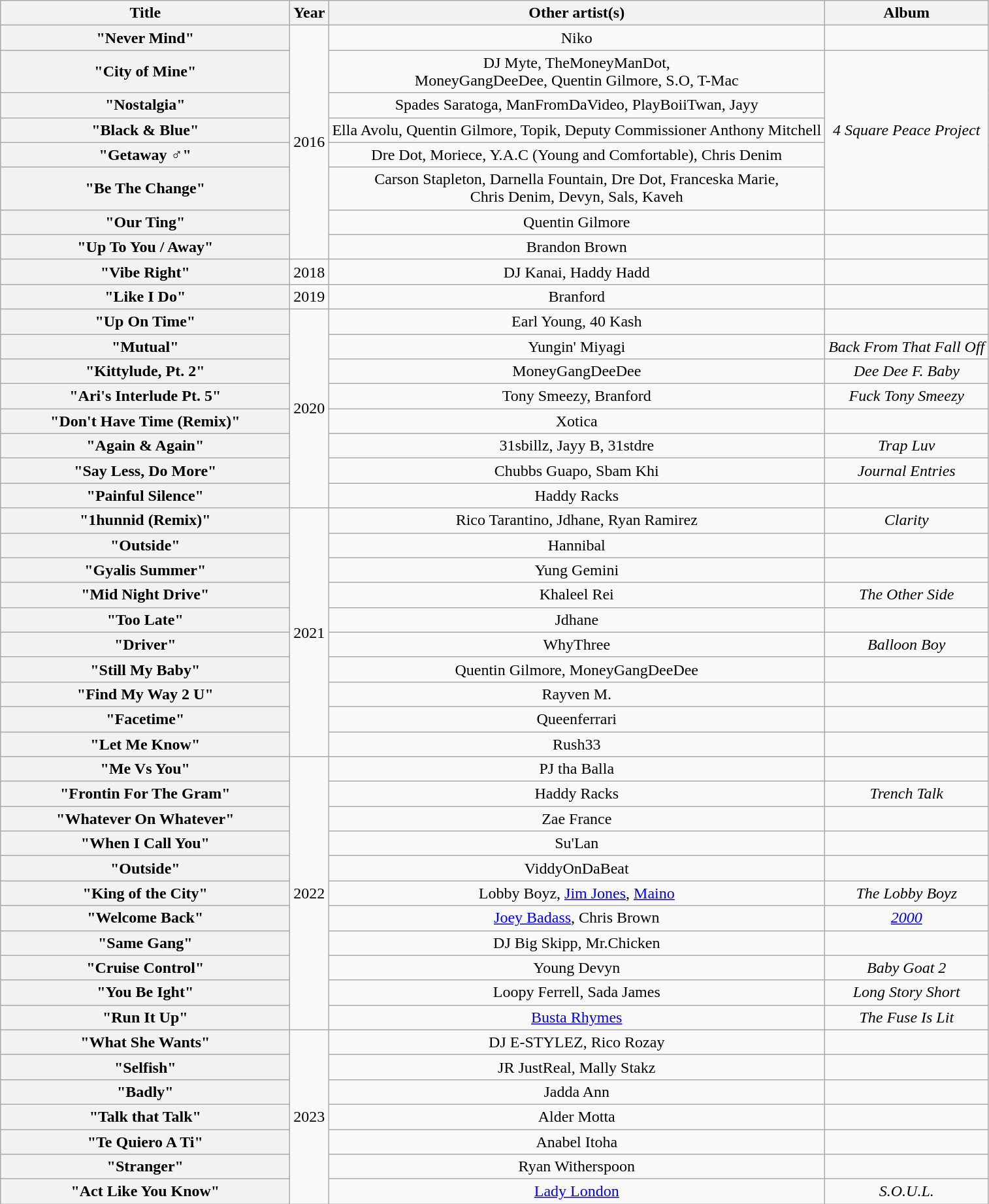<table class="wikitable plainrowheaders" style="text-align:center;">
<tr>
<th scope="col" style="width:18em;">Title</th>
<th scope="col">Year</th>
<th scope="col">Other artist(s)</th>
<th scope="col">Album</th>
</tr>
<tr>
<th scope="row">"Never Mind"</th>
<td rowspan="8">2016</td>
<td>Niko</td>
<td></td>
</tr>
<tr>
<th scope="row">"City of Mine"</th>
<td>DJ Myte, TheMoneyManDot, <br>MoneyGangDeeDee, Quentin Gilmore, S.O, T-Mac</td>
<td rowspan="5"><em>4 Square Peace Project</em></td>
</tr>
<tr>
<th scope="row">"Nostalgia"</th>
<td>Spades Saratoga, ManFromDaVideo, PlayBoiiTwan, Jayy</td>
</tr>
<tr>
<th scope="row">"Black & Blue"</th>
<td>Ella Avolu, Quentin Gilmore, Topik, Deputy Commissioner Anthony Mitchell</td>
</tr>
<tr>
<th scope="row">"Getaway ♂"</th>
<td>Dre Dot, Moriece, Y.A.C (Young and Comfortable), Chris Denim</td>
</tr>
<tr>
<th scope="row">"Be The Change"</th>
<td>Carson Stapleton, Darnella Fountain, Dre Dot, Franceska Marie, <br>Chris Denim, Devyn, Sals, Kaveh</td>
</tr>
<tr>
<th scope="row">"Our Ting"</th>
<td>Quentin Gilmore</td>
<td></td>
</tr>
<tr>
<th scope="row">"Up To You / Away"</th>
<td>Brandon Brown</td>
<td></td>
</tr>
<tr>
<th scope="row">"Vibe Right"</th>
<td>2018</td>
<td>DJ Kanai, Haddy Hadd</td>
<td></td>
</tr>
<tr>
<th scope="row">"Like I Do"</th>
<td>2019</td>
<td>Branford</td>
<td></td>
</tr>
<tr>
<th scope="row">"Up On Time"</th>
<td rowspan="8">2020</td>
<td>Earl Young, 40 Kash</td>
<td></td>
</tr>
<tr>
<th scope="row">"Mutual"</th>
<td>Yungin' Miyagi</td>
<td><em>Back From That Fall Off</em></td>
</tr>
<tr>
<th scope="row">"Kittylude, Pt. 2"</th>
<td>MoneyGangDeeDee</td>
<td><em>Dee Dee F. Baby</em></td>
</tr>
<tr>
<th scope="row">"Ari's Interlude Pt. 5"</th>
<td>Tony Smeezy, Branford</td>
<td><em>Fuck Tony Smeezy</em></td>
</tr>
<tr>
<th scope="row">"Don't Have Time (Remix)"</th>
<td>Xotica</td>
<td></td>
</tr>
<tr>
<th scope="row">"Again & Again"</th>
<td>31sbillz, Jayy B, 31stdre</td>
<td><em>Trap Luv</em></td>
</tr>
<tr>
<th scope="row">"Say Less, Do More"</th>
<td>Chubbs Guapo, Sbam Khi</td>
<td><em>Journal Entries</em></td>
</tr>
<tr>
<th scope="row">"Painful Silence"</th>
<td>Haddy Racks</td>
<td></td>
</tr>
<tr>
<th scope="row">"1hunnid (Remix)"</th>
<td rowspan="10">2021</td>
<td>Rico Tarantino, Jdhane, Ryan Ramirez</td>
<td><em>Clarity</em></td>
</tr>
<tr>
<th scope="row">"Outside"</th>
<td>Hannibal</td>
<td></td>
</tr>
<tr>
<th scope="row">"Gyalis Summer"</th>
<td>Yung Gemini</td>
<td></td>
</tr>
<tr>
<th scope="row">"Mid Night Drive"</th>
<td>Khaleel Rei</td>
<td><em>The Other Side</em></td>
</tr>
<tr>
<th scope="row">"Too Late"</th>
<td>Jdhane</td>
<td></td>
</tr>
<tr>
<th scope="row">"Driver"</th>
<td>WhyThree</td>
<td><em>Balloon Boy</em></td>
</tr>
<tr>
<th scope="row">"Still My Baby"</th>
<td>Quentin Gilmore, MoneyGangDeeDee</td>
<td></td>
</tr>
<tr>
<th scope="row">"Find My Way 2 U"</th>
<td>Rayven M.</td>
<td></td>
</tr>
<tr>
<th scope="row">"Facetime"</th>
<td>Queenferrari</td>
<td></td>
</tr>
<tr>
<th scope="row">"Let Me Know"</th>
<td>Rush33</td>
<td></td>
</tr>
<tr>
<th scope="row">"Me Vs You"</th>
<td rowspan="11">2022</td>
<td>PJ tha Balla</td>
<td></td>
</tr>
<tr>
<th scope="row">"Frontin For The Gram"</th>
<td>Haddy Racks</td>
<td><em>Trench Talk</em></td>
</tr>
<tr>
<th scope="row">"Whatever On Whatever"</th>
<td>Zae France</td>
<td></td>
</tr>
<tr>
<th scope="row">"When I Call You"</th>
<td>Su'Lan</td>
<td></td>
</tr>
<tr>
<th scope="row">"Outside"</th>
<td>ViddyOnDaBeat</td>
<td></td>
</tr>
<tr>
<th scope="row">"King of the City"</th>
<td>Lobby Boyz, <a href='#'>Jim Jones</a>, <a href='#'>Maino</a></td>
<td><em>The Lobby Boyz</em></td>
</tr>
<tr>
<th scope="row">"Welcome Back"</th>
<td><a href='#'>Joey Badass</a>, Chris Brown</td>
<td><em><a href='#'>2000</a></em></td>
</tr>
<tr>
<th scope="row">"Same Gang"</th>
<td>DJ Big Skipp, Mr.Chicken</td>
<td></td>
</tr>
<tr>
<th scope="row">"Cruise Control"</th>
<td>Young Devyn</td>
<td><em>Baby Goat 2</em></td>
</tr>
<tr>
<th scope="row">"You Be Ight"</th>
<td>Loopy Ferrell, Sada James</td>
<td><em>Long Story Short</em></td>
</tr>
<tr>
<th scope="row">"Run It Up"</th>
<td><a href='#'>Busta Rhymes</a></td>
<td><em>The Fuse Is Lit</em></td>
</tr>
<tr>
<th scope="row">"What She Wants"</th>
<td rowspan="7">2023</td>
<td>DJ E-STYLEZ, Rico Rozay</td>
<td></td>
</tr>
<tr>
<th scope="row">"Selfish"</th>
<td>JR JustReal, Mally Stakz</td>
<td></td>
</tr>
<tr>
<th scope="row">"Badly"</th>
<td>Jadda Ann</td>
<td></td>
</tr>
<tr>
<th scope="row">"Talk that Talk"</th>
<td>Alder Motta</td>
<td></td>
</tr>
<tr>
<th scope="row">"Te Quiero A Ti"</th>
<td>Anabel Itoha</td>
<td></td>
</tr>
<tr>
<th scope="row">"Stranger"</th>
<td>Ryan Witherspoon</td>
<td></td>
</tr>
<tr>
<th scope="row">"Act Like You Know"</th>
<td><a href='#'>Lady London</a></td>
<td><em>S.O.U.L.</em></td>
</tr>
</table>
